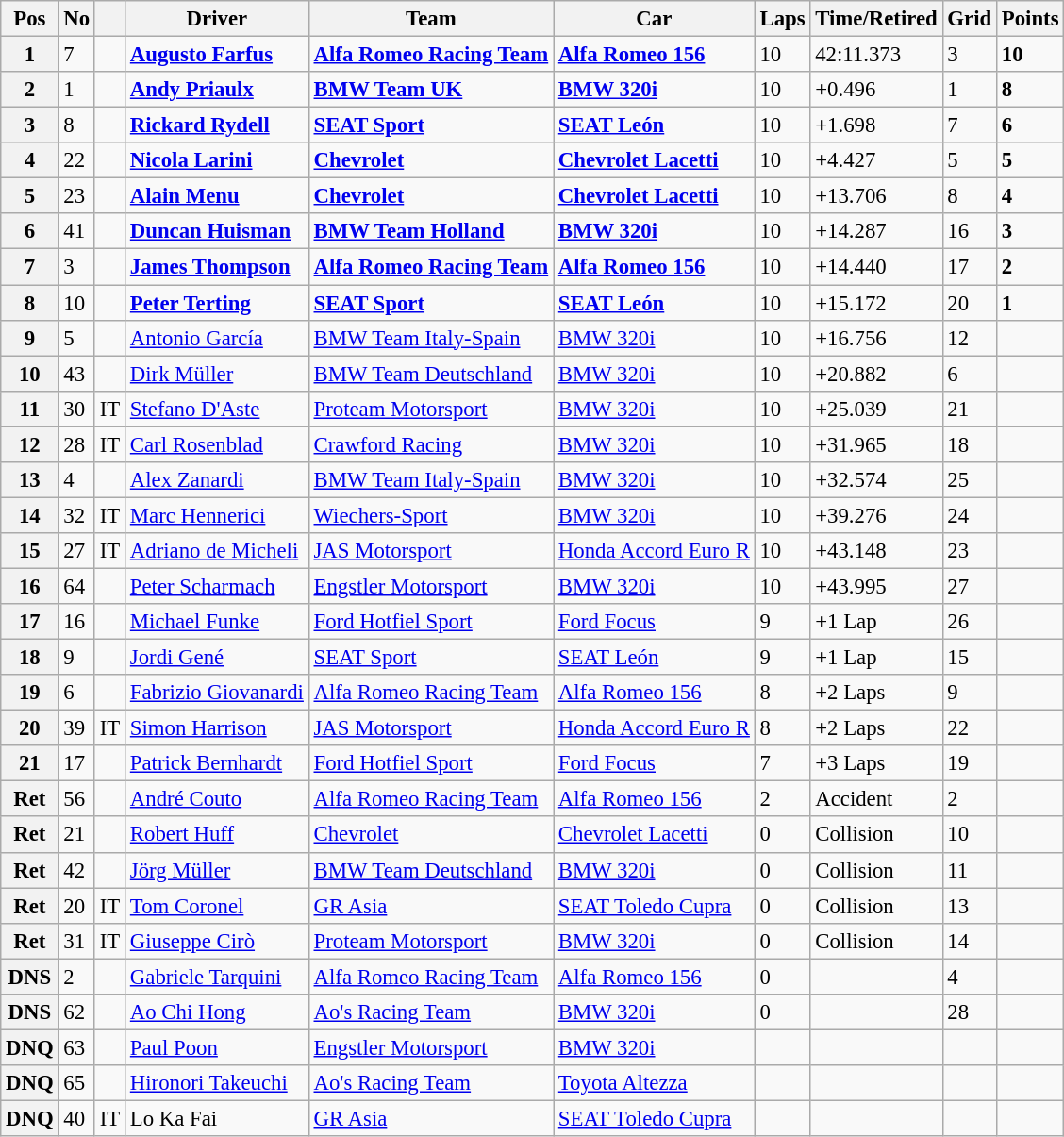<table class="wikitable" style="font-size: 95%">
<tr>
<th>Pos</th>
<th>No</th>
<th></th>
<th>Driver</th>
<th>Team</th>
<th>Car</th>
<th>Laps</th>
<th>Time/Retired</th>
<th>Grid</th>
<th>Points</th>
</tr>
<tr>
<th>1</th>
<td>7</td>
<td></td>
<td> <strong><a href='#'>Augusto Farfus</a></strong></td>
<td><strong><a href='#'>Alfa Romeo Racing Team</a></strong></td>
<td><strong><a href='#'>Alfa Romeo 156</a></strong></td>
<td>10</td>
<td>42:11.373</td>
<td>3</td>
<td><strong>10</strong></td>
</tr>
<tr>
<th>2</th>
<td>1</td>
<td></td>
<td> <strong><a href='#'>Andy Priaulx</a></strong></td>
<td><strong><a href='#'>BMW Team UK</a></strong></td>
<td><strong><a href='#'>BMW 320i</a></strong></td>
<td>10</td>
<td>+0.496</td>
<td>1</td>
<td><strong>8</strong></td>
</tr>
<tr>
<th>3</th>
<td>8</td>
<td></td>
<td> <strong><a href='#'>Rickard Rydell</a></strong></td>
<td><strong><a href='#'>SEAT Sport</a></strong></td>
<td><strong><a href='#'>SEAT León</a></strong></td>
<td>10</td>
<td>+1.698</td>
<td>7</td>
<td><strong>6</strong></td>
</tr>
<tr>
<th>4</th>
<td>22</td>
<td></td>
<td> <strong><a href='#'>Nicola Larini</a></strong></td>
<td><strong><a href='#'>Chevrolet</a></strong></td>
<td><strong><a href='#'>Chevrolet Lacetti</a></strong></td>
<td>10</td>
<td>+4.427</td>
<td>5</td>
<td><strong>5</strong></td>
</tr>
<tr>
<th>5</th>
<td>23</td>
<td></td>
<td> <strong><a href='#'>Alain Menu</a></strong></td>
<td><strong><a href='#'>Chevrolet</a></strong></td>
<td><strong><a href='#'>Chevrolet Lacetti</a></strong></td>
<td>10</td>
<td>+13.706</td>
<td>8</td>
<td><strong>4</strong></td>
</tr>
<tr>
<th>6</th>
<td>41</td>
<td></td>
<td> <strong><a href='#'>Duncan Huisman</a></strong></td>
<td><strong><a href='#'>BMW Team Holland</a></strong></td>
<td><strong><a href='#'>BMW 320i</a></strong></td>
<td>10</td>
<td>+14.287</td>
<td>16</td>
<td><strong>3</strong></td>
</tr>
<tr>
<th>7</th>
<td>3</td>
<td></td>
<td> <strong><a href='#'>James Thompson</a></strong></td>
<td><strong><a href='#'>Alfa Romeo Racing Team</a></strong></td>
<td><strong><a href='#'>Alfa Romeo 156</a></strong></td>
<td>10</td>
<td>+14.440</td>
<td>17</td>
<td><strong>2</strong></td>
</tr>
<tr>
<th>8</th>
<td>10</td>
<td></td>
<td> <strong><a href='#'>Peter Terting</a></strong></td>
<td><strong><a href='#'>SEAT Sport</a></strong></td>
<td><strong><a href='#'>SEAT León</a></strong></td>
<td>10</td>
<td>+15.172</td>
<td>20</td>
<td><strong>1</strong></td>
</tr>
<tr>
<th>9</th>
<td>5</td>
<td></td>
<td> <a href='#'>Antonio García</a></td>
<td><a href='#'>BMW Team Italy-Spain</a></td>
<td><a href='#'>BMW 320i</a></td>
<td>10</td>
<td>+16.756</td>
<td>12</td>
<td></td>
</tr>
<tr>
<th>10</th>
<td>43</td>
<td></td>
<td> <a href='#'>Dirk Müller</a></td>
<td><a href='#'>BMW Team Deutschland</a></td>
<td><a href='#'>BMW 320i</a></td>
<td>10</td>
<td>+20.882</td>
<td>6</td>
<td></td>
</tr>
<tr>
<th>11</th>
<td>30</td>
<td>IT</td>
<td> <a href='#'>Stefano D'Aste</a></td>
<td><a href='#'>Proteam Motorsport</a></td>
<td><a href='#'>BMW 320i</a></td>
<td>10</td>
<td>+25.039</td>
<td>21</td>
<td></td>
</tr>
<tr>
<th>12</th>
<td>28</td>
<td>IT</td>
<td> <a href='#'>Carl Rosenblad</a></td>
<td><a href='#'>Crawford Racing</a></td>
<td><a href='#'>BMW 320i</a></td>
<td>10</td>
<td>+31.965</td>
<td>18</td>
<td></td>
</tr>
<tr>
<th>13</th>
<td>4</td>
<td></td>
<td> <a href='#'>Alex Zanardi</a></td>
<td><a href='#'>BMW Team Italy-Spain</a></td>
<td><a href='#'>BMW 320i</a></td>
<td>10</td>
<td>+32.574</td>
<td>25</td>
<td></td>
</tr>
<tr>
<th>14</th>
<td>32</td>
<td>IT</td>
<td> <a href='#'>Marc Hennerici</a></td>
<td><a href='#'>Wiechers-Sport</a></td>
<td><a href='#'>BMW 320i</a></td>
<td>10</td>
<td>+39.276</td>
<td>24</td>
<td></td>
</tr>
<tr>
<th>15</th>
<td>27</td>
<td>IT</td>
<td> <a href='#'>Adriano de Micheli</a></td>
<td><a href='#'>JAS Motorsport</a></td>
<td><a href='#'>Honda Accord Euro R</a></td>
<td>10</td>
<td>+43.148</td>
<td>23</td>
<td></td>
</tr>
<tr>
<th>16</th>
<td>64</td>
<td></td>
<td> <a href='#'>Peter Scharmach</a></td>
<td><a href='#'>Engstler Motorsport</a></td>
<td><a href='#'>BMW 320i</a></td>
<td>10</td>
<td>+43.995</td>
<td>27</td>
<td></td>
</tr>
<tr>
<th>17</th>
<td>16</td>
<td></td>
<td> <a href='#'>Michael Funke</a></td>
<td><a href='#'>Ford Hotfiel Sport</a></td>
<td><a href='#'>Ford Focus</a></td>
<td>9</td>
<td>+1 Lap</td>
<td>26</td>
<td></td>
</tr>
<tr>
<th>18</th>
<td>9</td>
<td></td>
<td> <a href='#'>Jordi Gené</a></td>
<td><a href='#'>SEAT Sport</a></td>
<td><a href='#'>SEAT León</a></td>
<td>9</td>
<td>+1 Lap</td>
<td>15</td>
<td></td>
</tr>
<tr>
<th>19</th>
<td>6</td>
<td></td>
<td> <a href='#'>Fabrizio Giovanardi</a></td>
<td><a href='#'>Alfa Romeo Racing Team</a></td>
<td><a href='#'>Alfa Romeo 156</a></td>
<td>8</td>
<td>+2 Laps</td>
<td>9</td>
<td></td>
</tr>
<tr>
<th>20</th>
<td>39</td>
<td>IT</td>
<td> <a href='#'>Simon Harrison</a></td>
<td><a href='#'>JAS Motorsport</a></td>
<td><a href='#'>Honda Accord Euro R</a></td>
<td>8</td>
<td>+2 Laps</td>
<td>22</td>
<td></td>
</tr>
<tr>
<th>21</th>
<td>17</td>
<td></td>
<td> <a href='#'>Patrick Bernhardt</a></td>
<td><a href='#'>Ford Hotfiel Sport</a></td>
<td><a href='#'>Ford Focus</a></td>
<td>7</td>
<td>+3 Laps</td>
<td>19</td>
<td></td>
</tr>
<tr>
<th>Ret</th>
<td>56</td>
<td></td>
<td> <a href='#'>André Couto</a></td>
<td><a href='#'>Alfa Romeo Racing Team</a></td>
<td><a href='#'>Alfa Romeo 156</a></td>
<td>2</td>
<td>Accident</td>
<td>2</td>
<td></td>
</tr>
<tr>
<th>Ret</th>
<td>21</td>
<td></td>
<td> <a href='#'>Robert Huff</a></td>
<td><a href='#'>Chevrolet</a></td>
<td><a href='#'>Chevrolet Lacetti</a></td>
<td>0</td>
<td>Collision</td>
<td>10</td>
<td></td>
</tr>
<tr>
<th>Ret</th>
<td>42</td>
<td></td>
<td> <a href='#'>Jörg Müller</a></td>
<td><a href='#'>BMW Team Deutschland</a></td>
<td><a href='#'>BMW 320i</a></td>
<td>0</td>
<td>Collision</td>
<td>11</td>
<td></td>
</tr>
<tr>
<th>Ret</th>
<td>20</td>
<td>IT</td>
<td> <a href='#'>Tom Coronel</a></td>
<td><a href='#'>GR Asia</a></td>
<td><a href='#'>SEAT Toledo Cupra</a></td>
<td>0</td>
<td>Collision</td>
<td>13</td>
<td></td>
</tr>
<tr>
<th>Ret</th>
<td>31</td>
<td>IT</td>
<td>  <a href='#'>Giuseppe Cirò</a></td>
<td><a href='#'>Proteam Motorsport</a></td>
<td><a href='#'>BMW 320i</a></td>
<td>0</td>
<td>Collision</td>
<td>14</td>
<td></td>
</tr>
<tr>
<th>DNS</th>
<td>2</td>
<td></td>
<td> <a href='#'>Gabriele Tarquini</a></td>
<td><a href='#'>Alfa Romeo Racing Team</a></td>
<td><a href='#'>Alfa Romeo 156</a></td>
<td>0</td>
<td></td>
<td>4</td>
<td></td>
</tr>
<tr>
<th>DNS</th>
<td>62</td>
<td></td>
<td> <a href='#'>Ao Chi Hong</a></td>
<td><a href='#'>Ao's Racing Team</a></td>
<td><a href='#'>BMW 320i</a></td>
<td>0</td>
<td></td>
<td>28</td>
<td></td>
</tr>
<tr>
<th>DNQ</th>
<td>63</td>
<td></td>
<td> <a href='#'>Paul Poon</a></td>
<td><a href='#'>Engstler Motorsport</a></td>
<td><a href='#'>BMW 320i</a></td>
<td></td>
<td></td>
<td></td>
<td></td>
</tr>
<tr>
<th>DNQ</th>
<td>65</td>
<td></td>
<td> <a href='#'>Hironori Takeuchi</a></td>
<td><a href='#'>Ao's Racing Team</a></td>
<td><a href='#'>Toyota Altezza</a></td>
<td></td>
<td></td>
<td></td>
<td></td>
</tr>
<tr>
<th>DNQ</th>
<td>40</td>
<td>IT</td>
<td> Lo Ka Fai</td>
<td><a href='#'>GR Asia</a></td>
<td><a href='#'>SEAT Toledo Cupra</a></td>
<td></td>
<td></td>
<td></td>
<td></td>
</tr>
</table>
